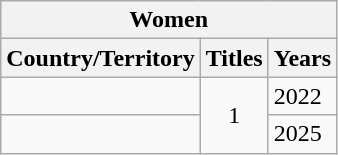<table class="wikitable">
<tr>
<th colspan=3>Women</th>
</tr>
<tr>
<th>Country/Territory</th>
<th>Titles</th>
<th>Years</th>
</tr>
<tr>
<td></td>
<td rowspan="2" style="text-align:center;">1</td>
<td>2022</td>
</tr>
<tr>
<td></td>
<td>2025</td>
</tr>
</table>
